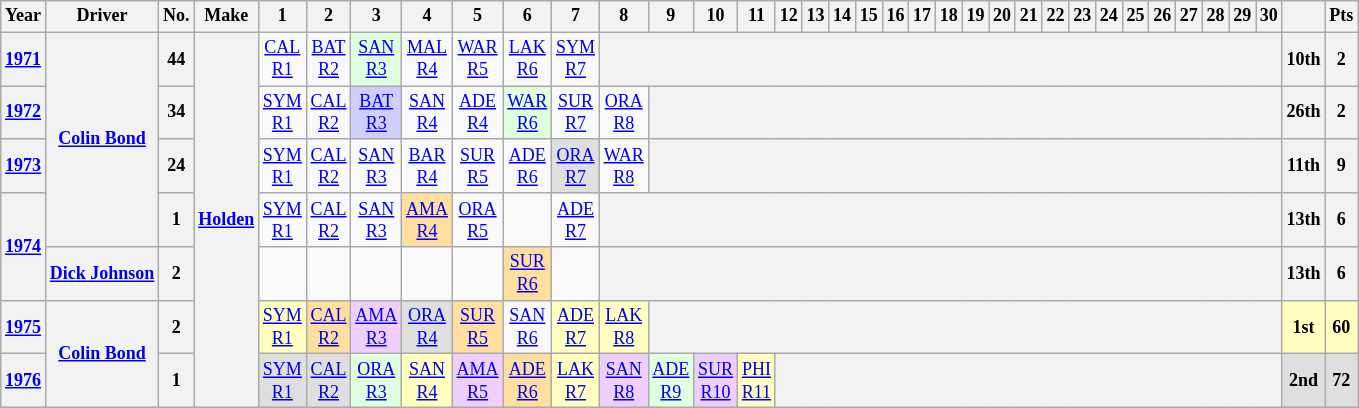<table class="wikitable mw-collapsible mw-collapsed" style="text-align:center; font-size:75%">
<tr>
<th>Year</th>
<th>Driver</th>
<th>No.</th>
<th>Make</th>
<th>1</th>
<th>2</th>
<th>3</th>
<th>4</th>
<th>5</th>
<th>6</th>
<th>7</th>
<th>8</th>
<th>9</th>
<th>10</th>
<th>11</th>
<th>12</th>
<th>13</th>
<th>14</th>
<th>15</th>
<th>16</th>
<th>17</th>
<th>18</th>
<th>19</th>
<th>20</th>
<th>21</th>
<th>22</th>
<th>23</th>
<th>24</th>
<th>25</th>
<th>26</th>
<th>27</th>
<th>28</th>
<th>29</th>
<th>30</th>
<th></th>
<th>Pts</th>
</tr>
<tr>
<th><a href='#'>1971</a></th>
<th rowspan=4><a href='#'>Colin Bond</a></th>
<th rowspan=1>44</th>
<th rowspan=36><a href='#'>Holden</a></th>
<td style="background: #;"><a href='#'>CAL<br>R1</a><br></td>
<td style="background: #;"><a href='#'>BAT<br>R2</a><br></td>
<td style="background: #dfffdf;"><a href='#'>SAN<br>R3</a><br></td>
<td style="background: #;"><a href='#'>MAL<br>R4</a><br></td>
<td style="background: #;"><a href='#'>WAR<br>R5</a><br></td>
<td style="background: #;"><a href='#'>LAK<br>R6</a><br></td>
<td style="background: #;"><a href='#'>SYM<br>R7</a><br></td>
<th colspan=23></th>
<th>10th</th>
<th>2</th>
</tr>
<tr>
<th><a href='#'>1972</a></th>
<th rowspan=1>34</th>
<td style="background: #;"><a href='#'>SYM<br>R1</a><br></td>
<td style="background: #;"><a href='#'>CAL<br>R2</a><br></td>
<td style="background: #cfcfff"><a href='#'>BAT<br>R3</a><br></td>
<td style="background: #;"><a href='#'>SAN<br>R4</a><br></td>
<td style="background: #;"><a href='#'>ADE<br>R4</a><br></td>
<td style="background: #dfffdf"><a href='#'>WAR<br>R6</a><br></td>
<td style="background: #;"><a href='#'>SUR<br>R7</a><br></td>
<td style="background: #;"><a href='#'>ORA<br>R8</a><br></td>
<th colspan=22></th>
<th>26th</th>
<th>2</th>
</tr>
<tr>
<th><a href='#'>1973</a></th>
<th rowspan=1>24</th>
<td style="background: #;"><a href='#'>SYM<br>R1</a><br></td>
<td style="background: #;"><a href='#'>CAL<br>R2</a><br></td>
<td style="background: #;"><a href='#'>SAN<br>R3</a><br></td>
<td style="background: #;"><a href='#'>BAR<br>R4</a><br></td>
<td style="background: #;"><a href='#'>SUR<br>R5</a><br></td>
<td style="background: #;"><a href='#'>ADE<br>R6</a><br></td>
<td style="background: #dfdfdf"><a href='#'>ORA<br>R7</a><br></td>
<td style="background: #;"><a href='#'>WAR<br>R8</a><br></td>
<th colspan=22></th>
<th>11th</th>
<th>9</th>
</tr>
<tr>
<th rowspan=2><a href='#'>1974</a></th>
<th rowspan=1>1</th>
<td style="background: #;"><a href='#'>SYM<br>R1</a><br></td>
<td style="background: #;"><a href='#'>CAL<br>R2</a><br></td>
<td style="background: #;"><a href='#'>SAN<br>R3</a><br></td>
<td style="background: #ffdf9f"><a href='#'>AMA<br>R4</a><br></td>
<td style="background: #;"><a href='#'>ORA<br>R5</a><br></td>
<td></td>
<td style="background: #;"><a href='#'>ADE<br>R7</a><br></td>
<th colspan=23></th>
<th>13th</th>
<th>6</th>
</tr>
<tr>
<th rowspan=1><a href='#'>Dick Johnson</a></th>
<th rowspan=1>2</th>
<td></td>
<td></td>
<td></td>
<td></td>
<td></td>
<td style="background: #ffdf9f"><a href='#'>SUR<br>R6</a><br></td>
<td></td>
<th colspan=23></th>
<th>13th</th>
<th>6</th>
</tr>
<tr>
<th><a href='#'>1975</a></th>
<th rowspan=4><a href='#'>Colin Bond</a></th>
<th rowspan=1>2</th>
<td style="background: #ffffbf"><a href='#'>SYM<br>R1</a><br></td>
<td style="background: #ffdf9f"><a href='#'>CAL<br>R2</a><br></td>
<td style="background: #efcfff"><a href='#'>AMA<br>R3</a><br></td>
<td style="background: #dfdfdf"><a href='#'>ORA<br>R4</a><br></td>
<td style="background: #ffdf9f"><a href='#'>SUR<br>R5</a><br></td>
<td style="background: #;"><a href='#'>SAN<br>R6</a><br></td>
<td style="background: #ffffbf"><a href='#'>ADE<br>R7</a><br></td>
<td style="background: #ffffbf"><a href='#'>LAK<br>R8</a><br></td>
<th colspan=22></th>
<th style="background: #ffffbf">1st</th>
<th style="background: #ffffbf">60</th>
</tr>
<tr>
<th><a href='#'>1976</a></th>
<th rowspan=1>1</th>
<td style="background: #dfdfdf"><a href='#'>SYM<br>R1</a><br></td>
<td style="background: #dfdfdf"><a href='#'>CAL<br>R2</a><br></td>
<td style="background: #dfffdf"><a href='#'>ORA<br>R3</a><br></td>
<td style="background: #ffffbf"><a href='#'>SAN<br>R4</a><br></td>
<td style="background: #efcfff"><a href='#'>AMA<br>R5</a><br></td>
<td style="background: #ffdf9f"><a href='#'>ADE<br>R6</a><br></td>
<td style="background: #ffffbf"><a href='#'>LAK<br>R7</a><br></td>
<td style="background: #efcfff"><a href='#'>SAN<br>R8</a><br></td>
<td style="background: #dfffdf"><a href='#'>ADE<br>R9</a><br></td>
<td style="background: #efcfff"><a href='#'>SUR<br>R10</a><br></td>
<td style="background: #ffffbf"><a href='#'>PHI<br>R11</a><br></td>
<th colspan=19></th>
<th style="background:#dfdfdf;">2nd</th>
<th style="background:#dfdfdf;">72</th>
</tr>
</table>
